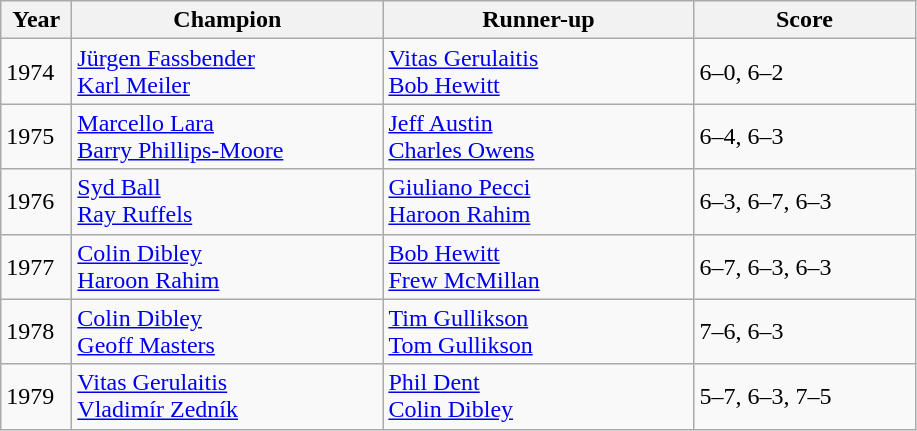<table class="wikitable">
<tr>
<th style="width:40px">Year</th>
<th style="width:200px">Champion</th>
<th style="width:200px">Runner-up</th>
<th style="width:140px">Score</th>
</tr>
<tr>
<td>1974</td>
<td> <a href='#'>Jürgen Fassbender</a><br> <a href='#'>Karl Meiler</a></td>
<td> <a href='#'>Vitas Gerulaitis</a><br> <a href='#'>Bob Hewitt</a></td>
<td>6–0, 6–2</td>
</tr>
<tr>
<td>1975</td>
<td> <a href='#'>Marcello Lara</a><br> <a href='#'>Barry Phillips-Moore</a></td>
<td> <a href='#'>Jeff Austin</a><br> <a href='#'>Charles Owens</a></td>
<td>6–4, 6–3</td>
</tr>
<tr>
<td>1976</td>
<td> <a href='#'>Syd Ball</a><br> <a href='#'>Ray Ruffels</a></td>
<td> <a href='#'>Giuliano Pecci</a><br> <a href='#'>Haroon Rahim</a></td>
<td>6–3, 6–7, 6–3</td>
</tr>
<tr>
<td>1977</td>
<td> <a href='#'>Colin Dibley</a><br> <a href='#'>Haroon Rahim</a></td>
<td> <a href='#'>Bob Hewitt</a><br> <a href='#'>Frew McMillan</a></td>
<td>6–7, 6–3, 6–3</td>
</tr>
<tr>
<td>1978</td>
<td> <a href='#'>Colin Dibley</a><br> <a href='#'>Geoff Masters</a></td>
<td> <a href='#'>Tim Gullikson</a><br> <a href='#'>Tom Gullikson</a></td>
<td>7–6, 6–3</td>
</tr>
<tr>
<td>1979</td>
<td> <a href='#'>Vitas Gerulaitis</a><br> <a href='#'>Vladimír Zedník</a></td>
<td> <a href='#'>Phil Dent</a><br> <a href='#'>Colin Dibley</a></td>
<td>5–7, 6–3, 7–5</td>
</tr>
</table>
